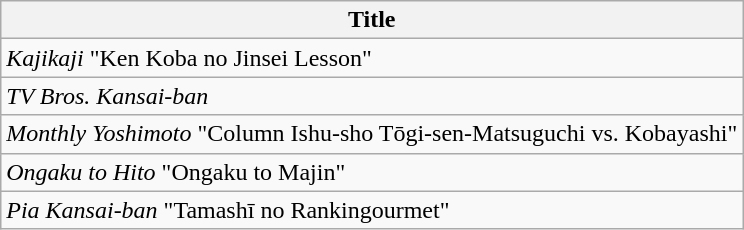<table class="wikitable">
<tr>
<th>Title</th>
</tr>
<tr>
<td><em>Kajikaji</em> "Ken Koba no Jinsei Lesson"</td>
</tr>
<tr>
<td><em>TV Bros. Kansai-ban</em></td>
</tr>
<tr>
<td><em>Monthly Yoshimoto</em> "Column Ishu-sho Tōgi-sen-Matsuguchi vs. Kobayashi"</td>
</tr>
<tr>
<td><em>Ongaku to Hito</em> "Ongaku to Majin"</td>
</tr>
<tr>
<td><em>Pia Kansai-ban</em> "Tamashī no Rankingourmet"</td>
</tr>
</table>
